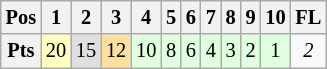<table class="wikitable" style="font-size: 85%;">
<tr>
<th>Pos</th>
<th>1</th>
<th>2</th>
<th>3</th>
<th>4</th>
<th>5</th>
<th>6</th>
<th>7</th>
<th>8</th>
<th>9</th>
<th>10</th>
<th>FL</th>
</tr>
<tr align="center">
<th>Pts</th>
<td bgcolor="#FFFFBF">20</td>
<td bgcolor="#DFDFDF">15</td>
<td bgcolor="#FFDF9F">12</td>
<td bgcolor="#DFFFDF">10</td>
<td bgcolor="#DFFFDF">8</td>
<td bgcolor="#DFFFDF">6</td>
<td bgcolor="#DFFFDF">4</td>
<td bgcolor="#DFFFDF">3</td>
<td bgcolor="#DFFFDF">2</td>
<td bgcolor="#DFFFDF">1</td>
<td><em>2</em></td>
</tr>
</table>
